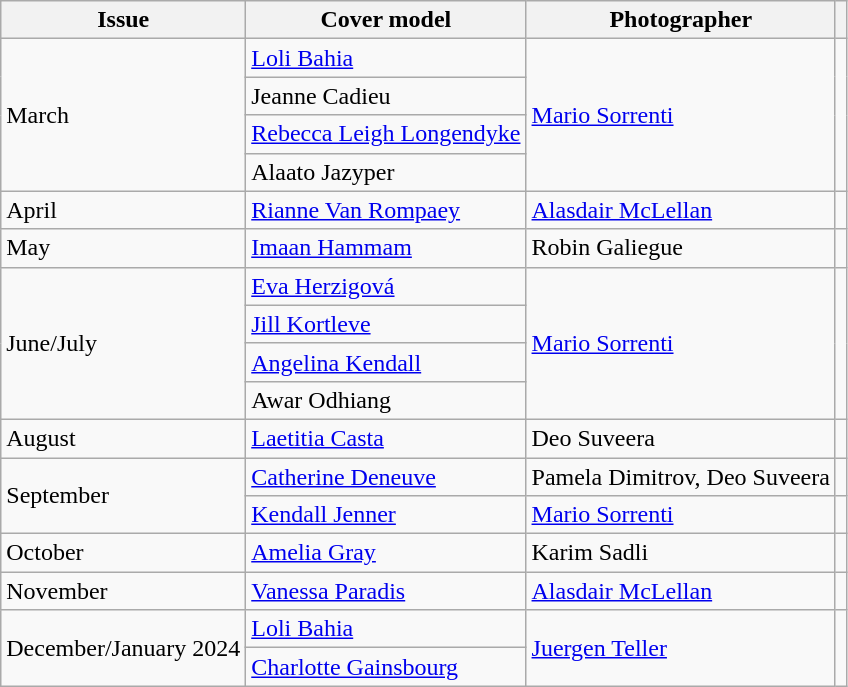<table class="sortable wikitable">
<tr>
<th>Issue</th>
<th>Cover model</th>
<th>Photographer</th>
<th></th>
</tr>
<tr>
<td colspan="1" rowspan="4">March</td>
<td><a href='#'>Loli Bahia</a></td>
<td rowspan="4"><a href='#'>Mario Sorrenti</a></td>
<td rowspan="4"></td>
</tr>
<tr>
<td>Jeanne Cadieu</td>
</tr>
<tr>
<td><a href='#'>Rebecca Leigh Longendyke</a></td>
</tr>
<tr>
<td>Alaato Jazyper</td>
</tr>
<tr>
<td>April</td>
<td><a href='#'>Rianne Van Rompaey</a></td>
<td><a href='#'>Alasdair McLellan</a></td>
<td></td>
</tr>
<tr>
<td>May</td>
<td><a href='#'>Imaan Hammam</a></td>
<td>Robin Galiegue</td>
<td></td>
</tr>
<tr>
<td rowspan="4">June/July</td>
<td><a href='#'>Eva Herzigová</a></td>
<td rowspan="4"><a href='#'>Mario Sorrenti</a></td>
<td rowspan="4"></td>
</tr>
<tr>
<td><a href='#'>Jill Kortleve</a></td>
</tr>
<tr>
<td><a href='#'>Angelina Kendall</a></td>
</tr>
<tr>
<td>Awar Odhiang</td>
</tr>
<tr>
<td>August</td>
<td><a href='#'>Laetitia Casta</a></td>
<td>Deo Suveera</td>
<td></td>
</tr>
<tr>
<td rowspan="2">September</td>
<td><a href='#'>Catherine Deneuve</a></td>
<td>Pamela Dimitrov, Deo Suveera</td>
<td></td>
</tr>
<tr>
<td><a href='#'>Kendall Jenner</a></td>
<td><a href='#'>Mario Sorrenti</a></td>
<td></td>
</tr>
<tr>
<td>October</td>
<td><a href='#'>Amelia Gray</a></td>
<td>Karim Sadli</td>
<td></td>
</tr>
<tr>
<td>November</td>
<td><a href='#'>Vanessa Paradis</a></td>
<td><a href='#'>Alasdair McLellan</a></td>
<td></td>
</tr>
<tr>
<td rowspan="2">December/January 2024</td>
<td><a href='#'>Loli Bahia</a></td>
<td rowspan="2"><a href='#'>Juergen Teller</a></td>
<td rowspan="2"></td>
</tr>
<tr>
<td><a href='#'>Charlotte Gainsbourg</a></td>
</tr>
</table>
